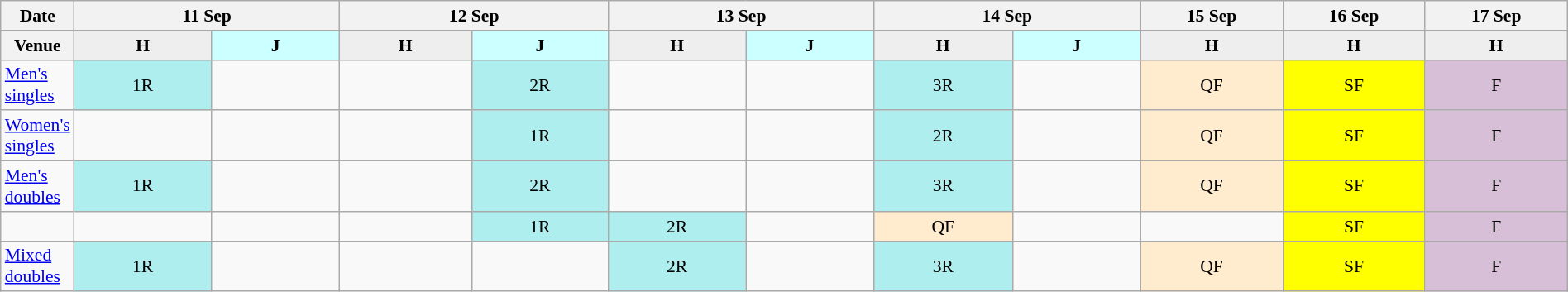<table class="wikitable" style="margin:0.5em auto; font-size:90%; text-align:center; nowrap:yes">
<tr>
<th>Date</th>
<th colspan="2">11 Sep</th>
<th colspan="2">12 Sep</th>
<th colspan="2">13 Sep</th>
<th colspan="2">14 Sep</th>
<th>15 Sep</th>
<th>16 Sep</th>
<th>17 Sep</th>
</tr>
<tr>
<th>Venue</th>
<th style="background-color:#EEEEEE; width:25em">H</th>
<th style="background-color:#CCFFFF; width:25em">J</th>
<th style="background-color:#EEEEEE; width:25em">H</th>
<th style="background-color:#CCFFFF; width:25em">J</th>
<th style="background-color:#EEEEEE; width:25em">H</th>
<th style="background-color:#CCFFFF; width:25em">J</th>
<th style="background-color:#EEEEEE; width:25em">H</th>
<th style="background-color:#CCFFFF; width:25em">J</th>
<th style="background-color:#EEEEEE; width:25em">H</th>
<th style="background-color:#EEEEEE; width:25em">H</th>
<th style="background-color:#EEEEEE; width:25em">H</th>
</tr>
<tr>
<td align="left"><a href='#'>Men's singles</a></td>
<td bgcolor="#AFEEEE">1R</td>
<td></td>
<td></td>
<td bgcolor="#AFEEEE">2R</td>
<td></td>
<td></td>
<td bgcolor="#AFEEEE">3R</td>
<td></td>
<td bgcolor="#FFEBCD">QF</td>
<td bgcolor="#FFFF00">SF</td>
<td bgcolor="#D8BFD8">F</td>
</tr>
<tr>
<td align="left"><a href='#'>Women's singles</a></td>
<td></td>
<td></td>
<td></td>
<td bgcolor="#AFEEEE">1R</td>
<td></td>
<td></td>
<td bgcolor="#AFEEEE">2R</td>
<td></td>
<td bgcolor="#FFEBCD">QF</td>
<td bgcolor="#FFFF00">SF</td>
<td bgcolor="#D8BFD8">F</td>
</tr>
<tr>
<td align="left"><a href='#'>Men's doubles</a></td>
<td bgcolor="#AFEEEE">1R</td>
<td></td>
<td></td>
<td bgcolor="#AFEEEE">2R</td>
<td></td>
<td></td>
<td bgcolor="#AFEEEE">3R</td>
<td></td>
<td bgcolor="#FFEBCD">QF</td>
<td bgcolor="#FFFF00">SF</td>
<td bgcolor="#D8BFD8">F</td>
</tr>
<tr>
<td align="left"></td>
<td></td>
<td></td>
<td></td>
<td bgcolor="#AFEEEE">1R</td>
<td bgcolor="#AFEEEE">2R</td>
<td></td>
<td bgcolor="#FFEBCD">QF</td>
<td></td>
<td></td>
<td bgcolor="#FFFF00">SF</td>
<td bgcolor="#D8BFD8">F</td>
</tr>
<tr>
<td align="left"><a href='#'>Mixed doubles</a></td>
<td bgcolor="#AFEEEE">1R</td>
<td></td>
<td></td>
<td></td>
<td bgcolor="#AFEEEE">2R</td>
<td></td>
<td bgcolor="#AFEEEE">3R</td>
<td></td>
<td bgcolor="#FFEBCD">QF</td>
<td bgcolor="#FFFF00">SF</td>
<td bgcolor="#D8BFD8">F</td>
</tr>
</table>
